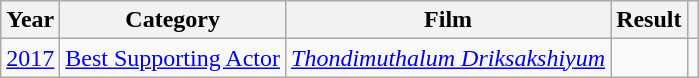<table class="wikitable sortable plainrowheaders">
<tr>
<th scope="col">Year</th>
<th scope="col">Category</th>
<th scope="col">Film</th>
<th scope="col">Result</th>
<th scope="col" class="unsortable"></th>
</tr>
<tr>
<td><a href='#'>2017</a></td>
<td><a href='#'>Best Supporting Actor</a></td>
<td><em><a href='#'>Thondimuthalum Driksakshiyum</a></em></td>
<td></td>
<td></td>
</tr>
</table>
